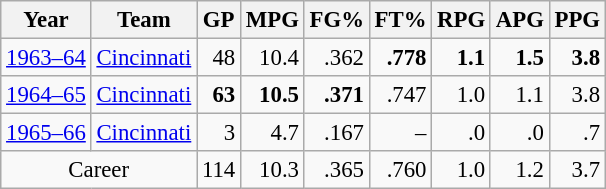<table class="wikitable sortable" style="font-size:95%; text-align:right;">
<tr>
<th>Year</th>
<th>Team</th>
<th>GP</th>
<th>MPG</th>
<th>FG%</th>
<th>FT%</th>
<th>RPG</th>
<th>APG</th>
<th>PPG</th>
</tr>
<tr>
<td style="text-align:left;"><a href='#'>1963–64</a></td>
<td style="text-align:left;"><a href='#'>Cincinnati</a></td>
<td>48</td>
<td>10.4</td>
<td>.362</td>
<td><strong>.778</strong></td>
<td><strong>1.1</strong></td>
<td><strong>1.5</strong></td>
<td><strong>3.8</strong></td>
</tr>
<tr>
<td style="text-align:left;"><a href='#'>1964–65</a></td>
<td style="text-align:left;"><a href='#'>Cincinnati</a></td>
<td><strong>63</strong></td>
<td><strong>10.5</strong></td>
<td><strong>.371</strong></td>
<td>.747</td>
<td>1.0</td>
<td>1.1</td>
<td>3.8</td>
</tr>
<tr>
<td style="text-align:left;"><a href='#'>1965–66</a></td>
<td style="text-align:left;"><a href='#'>Cincinnati</a></td>
<td>3</td>
<td>4.7</td>
<td>.167</td>
<td>–</td>
<td>.0</td>
<td>.0</td>
<td>.7</td>
</tr>
<tr class="sortbottom">
<td colspan="2" style="text-align:center;">Career</td>
<td>114</td>
<td>10.3</td>
<td>.365</td>
<td>.760</td>
<td>1.0</td>
<td>1.2</td>
<td>3.7</td>
</tr>
</table>
